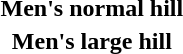<table>
<tr>
<th scope=row>Men's normal hill<br></th>
<td></td>
<td></td>
<td></td>
</tr>
<tr>
<th scope=row>Men's large hill<br></th>
<td></td>
<td></td>
<td></td>
</tr>
</table>
